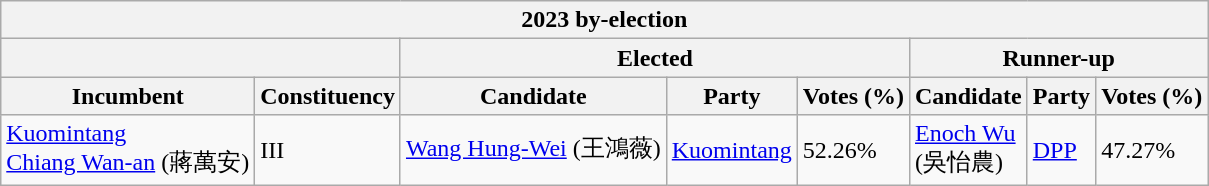<table class="wikitable collapsible sortable">
<tr>
<th colspan="8">2023 by-election</th>
</tr>
<tr>
<th colspan="2"> </th>
<th colspan="3">Elected</th>
<th colspan="3">Runner-up</th>
</tr>
<tr>
<th>Incumbent</th>
<th>Constituency</th>
<th>Candidate</th>
<th>Party</th>
<th>Votes (%)</th>
<th>Candidate</th>
<th>Party</th>
<th>Votes (%)</th>
</tr>
<tr>
<td><a href='#'>Kuomintang</a><br><a href='#'>Chiang Wan-an</a>
(蔣萬安)</td>
<td>III</td>
<td><a href='#'>Wang Hung-Wei</a>  (王鴻薇) </td>
<td><a href='#'>Kuomintang</a></td>
<td>52.26%</td>
<td><a href='#'>Enoch Wu</a><br>(吳怡農)</td>
<td><a href='#'>DPP</a></td>
<td>47.27%</td>
</tr>
</table>
